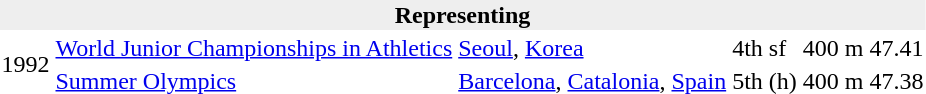<table>
<tr>
<th bgcolor="#eeeeee" colspan="6">Representing </th>
</tr>
<tr>
<td rowspan = "2">1992</td>
<td><a href='#'> World Junior Championships in Athletics</a></td>
<td><a href='#'>Seoul</a>, <a href='#'>Korea</a></td>
<td bgcolor=>4th sf</td>
<td>400 m</td>
<td>47.41</td>
</tr>
<tr>
<td><a href='#'> Summer Olympics</a></td>
<td><a href='#'>Barcelona</a>, <a href='#'>Catalonia</a>, <a href='#'>Spain</a></td>
<td>5th (h)</td>
<td>400 m</td>
<td>47.38</td>
</tr>
<tr>
</tr>
</table>
